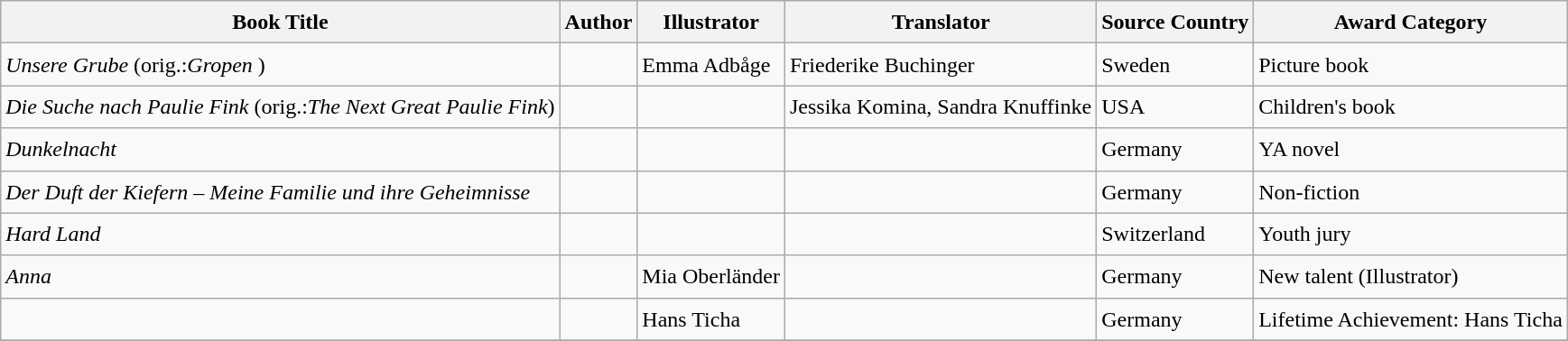<table class="wikitable sortable mw-collapsible" style="font-size:1.00em; line-height:1.5em;">
<tr>
<th scope="col">Book Title</th>
<th scope="col">Author</th>
<th scope="col">Illustrator</th>
<th scope="col">Translator</th>
<th scope="col">Source Country</th>
<th scope="col">Award Category</th>
</tr>
<tr>
<td><em>Unsere Grube</em> (orig.:<em>Gropen </em>)</td>
<td></td>
<td>Emma Adbåge</td>
<td>Friederike Buchinger</td>
<td>Sweden</td>
<td>Picture book</td>
</tr>
<tr>
<td><em>Die Suche nach Paulie Fink </em> (orig.:<em>The Next Great Paulie Fink</em>)</td>
<td></td>
<td></td>
<td>Jessika Komina, Sandra Knuffinke</td>
<td>USA</td>
<td>Children's book</td>
</tr>
<tr>
<td><em>Dunkelnacht</em></td>
<td></td>
<td></td>
<td></td>
<td>Germany</td>
<td>YA novel</td>
</tr>
<tr>
<td><em>Der Duft der Kiefern – Meine Familie und ihre Geheimnisse </em></td>
<td></td>
<td></td>
<td></td>
<td>Germany</td>
<td>Non-fiction</td>
</tr>
<tr>
<td><em>Hard Land</em></td>
<td></td>
<td></td>
<td></td>
<td>Switzerland</td>
<td>Youth jury</td>
</tr>
<tr>
<td><em>Anna</em></td>
<td></td>
<td>Mia Oberländer</td>
<td></td>
<td>Germany</td>
<td>New talent (Illustrator)</td>
</tr>
<tr>
<td></td>
<td></td>
<td>Hans Ticha</td>
<td></td>
<td>Germany</td>
<td>Lifetime Achievement: Hans Ticha</td>
</tr>
<tr>
</tr>
</table>
